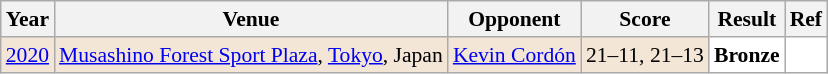<table class="sortable wikitable" style="font-size: 90%">
<tr>
<th>Year</th>
<th>Venue</th>
<th>Opponent</th>
<th>Score</th>
<th>Result</th>
<th>Ref</th>
</tr>
<tr style="background:#F3E6D7">
<td align="center"><a href='#'>2020</a></td>
<td align="left"><a href='#'>Musashino Forest Sport Plaza</a>, <a href='#'>Tokyo</a>, Japan</td>
<td align="left"> <a href='#'>Kevin Cordón</a></td>
<td align="left">21–11, 21–13</td>
<td style="text-align:left; background:white"> <strong>Bronze</strong></td>
<td style="text-align:center; background:white"></td>
</tr>
</table>
